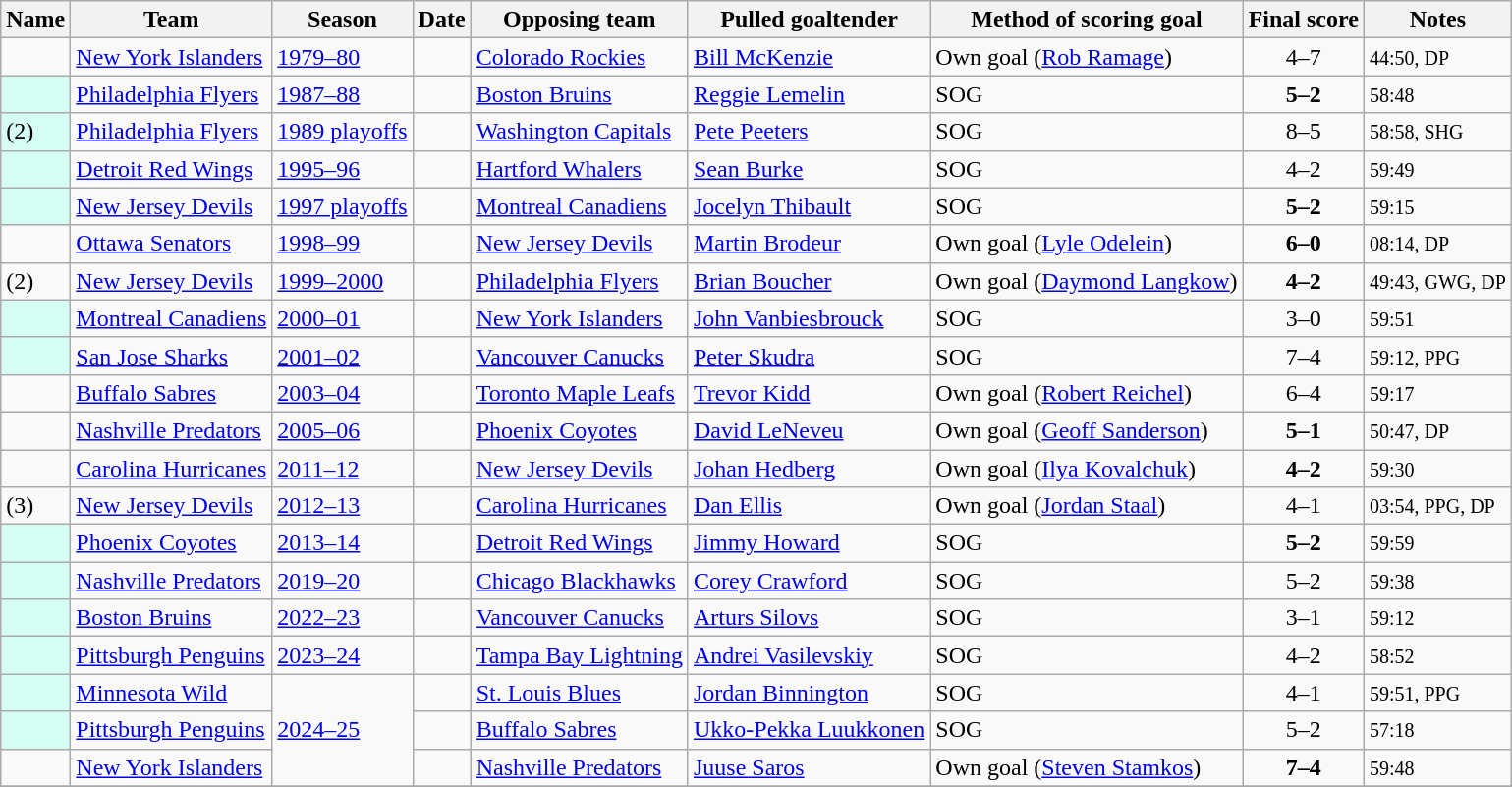<table class="wikitable sortable" style="text-align: left;">
<tr>
<th>Name</th>
<th>Team</th>
<th>Season</th>
<th>Date</th>
<th>Opposing team</th>
<th>Pulled goaltender</th>
<th>Method of scoring goal</th>
<th>Final score</th>
<th>Notes</th>
</tr>
<tr>
<td></td>
<td><a href='#'>New York Islanders</a></td>
<td><a href='#'>1979–80</a></td>
<td align="left"></td>
<td><a href='#'>Colorado Rockies</a></td>
<td><a href='#'>Bill McKenzie</a></td>
<td>Own goal (<a href='#'>Rob Ramage</a>)</td>
<td align="center">4–7</td>
<td><small>44:50, DP</small></td>
</tr>
<tr>
<td style="background:#d5fdf4"></td>
<td><a href='#'>Philadelphia Flyers</a></td>
<td><a href='#'>1987–88</a></td>
<td align="left"></td>
<td><a href='#'>Boston Bruins</a></td>
<td><a href='#'>Reggie Lemelin</a></td>
<td>SOG</td>
<td align="center"><strong>5–2</strong></td>
<td><small>58:48</small></td>
</tr>
<tr>
<td style="background:#d5fdf4"> (2)</td>
<td><a href='#'>Philadelphia Flyers</a></td>
<td><a href='#'>1989 playoffs</a></td>
<td align="left"></td>
<td><a href='#'>Washington Capitals</a></td>
<td><a href='#'>Pete Peeters</a></td>
<td>SOG</td>
<td align="center">8–5</td>
<td><small>58:58, SHG</small></td>
</tr>
<tr>
<td style="background:#d5fdf4"></td>
<td><a href='#'>Detroit Red Wings</a></td>
<td><a href='#'>1995–96</a></td>
<td align="left"></td>
<td><a href='#'>Hartford Whalers</a></td>
<td><a href='#'>Sean Burke</a></td>
<td>SOG</td>
<td align="center">4–2</td>
<td><small>59:49</small></td>
</tr>
<tr>
<td style="background:#d5fdf4"></td>
<td><a href='#'>New Jersey Devils</a></td>
<td><a href='#'>1997 playoffs</a></td>
<td align="left"></td>
<td><a href='#'>Montreal Canadiens</a></td>
<td><a href='#'>Jocelyn Thibault</a></td>
<td>SOG</td>
<td align="center"><strong>5–2</strong></td>
<td><small>59:15</small></td>
</tr>
<tr>
<td></td>
<td><a href='#'>Ottawa Senators</a></td>
<td><a href='#'>1998–99</a></td>
<td align="left"></td>
<td><a href='#'>New Jersey Devils</a></td>
<td><a href='#'>Martin Brodeur</a></td>
<td>Own goal (<a href='#'>Lyle Odelein</a>)</td>
<td align="center"><strong>6–0</strong></td>
<td><small>08:14, DP</small></td>
</tr>
<tr>
<td> (2)</td>
<td><a href='#'>New Jersey Devils</a></td>
<td><a href='#'>1999–2000</a></td>
<td align="left"></td>
<td><a href='#'>Philadelphia Flyers</a></td>
<td><a href='#'>Brian Boucher</a></td>
<td>Own goal (<a href='#'>Daymond Langkow</a>)</td>
<td align="center"><strong>4–2</strong></td>
<td><small>49:43, GWG, DP</small></td>
</tr>
<tr>
<td style="background:#d5fdf4"></td>
<td><a href='#'>Montreal Canadiens</a></td>
<td><a href='#'>2000–01</a></td>
<td align="left"></td>
<td><a href='#'>New York Islanders</a></td>
<td><a href='#'>John Vanbiesbrouck</a></td>
<td>SOG</td>
<td align="center">3–0</td>
<td><small>59:51</small></td>
</tr>
<tr>
<td style="background:#d5fdf4"></td>
<td><a href='#'>San Jose Sharks</a></td>
<td><a href='#'>2001–02</a></td>
<td align="left"></td>
<td><a href='#'>Vancouver Canucks</a></td>
<td><a href='#'>Peter Skudra</a></td>
<td>SOG</td>
<td align="center">7–4</td>
<td><small>59:12, PPG</small></td>
</tr>
<tr>
<td></td>
<td><a href='#'>Buffalo Sabres</a></td>
<td><a href='#'>2003–04</a></td>
<td align="left"></td>
<td><a href='#'>Toronto Maple Leafs</a></td>
<td><a href='#'>Trevor Kidd</a></td>
<td>Own goal (<a href='#'>Robert Reichel</a>)</td>
<td align="center">6–4</td>
<td><small>59:17</small></td>
</tr>
<tr>
<td></td>
<td><a href='#'>Nashville Predators</a></td>
<td><a href='#'>2005–06</a></td>
<td align="left"></td>
<td><a href='#'>Phoenix Coyotes</a></td>
<td><a href='#'>David LeNeveu</a></td>
<td>Own goal (<a href='#'>Geoff Sanderson</a>)</td>
<td align="center"><strong>5–1</strong></td>
<td><small>50:47, DP</small></td>
</tr>
<tr>
<td></td>
<td><a href='#'>Carolina Hurricanes</a></td>
<td><a href='#'>2011–12</a></td>
<td align="left"></td>
<td><a href='#'>New Jersey Devils</a></td>
<td><a href='#'>Johan Hedberg</a></td>
<td>Own goal (<a href='#'>Ilya Kovalchuk</a>)</td>
<td align="center"><strong>4–2</strong></td>
<td><small>59:30</small></td>
</tr>
<tr>
<td> (3)</td>
<td><a href='#'>New Jersey Devils</a></td>
<td><a href='#'>2012–13</a></td>
<td align="left"></td>
<td><a href='#'>Carolina Hurricanes</a></td>
<td><a href='#'>Dan Ellis</a></td>
<td>Own goal (<a href='#'>Jordan Staal</a>)</td>
<td align="center">4–1</td>
<td><small>03:54, PPG, DP</small></td>
</tr>
<tr>
<td style="background:#d5fdf4"></td>
<td><a href='#'>Phoenix Coyotes</a></td>
<td><a href='#'>2013–14</a></td>
<td align="left"></td>
<td><a href='#'>Detroit Red Wings</a></td>
<td><a href='#'>Jimmy Howard</a></td>
<td>SOG</td>
<td align="center"><strong>5–2</strong></td>
<td><small>59:59</small></td>
</tr>
<tr>
<td style="background:#d5fdf4"></td>
<td><a href='#'>Nashville Predators</a></td>
<td><a href='#'>2019–20</a></td>
<td align="left"></td>
<td><a href='#'>Chicago Blackhawks</a></td>
<td><a href='#'>Corey Crawford</a></td>
<td>SOG</td>
<td align="center">5–2</td>
<td><small>59:38</small></td>
</tr>
<tr>
<td style="background:#d5fdf4"><strong></strong></td>
<td><a href='#'>Boston Bruins</a></td>
<td><a href='#'>2022–23</a></td>
<td align="left"></td>
<td><a href='#'>Vancouver Canucks</a></td>
<td><a href='#'>Arturs Silovs</a></td>
<td>SOG</td>
<td align="center">3–1</td>
<td><small>59:12</small></td>
</tr>
<tr>
<td style="background:#d5fdf4"><strong></strong></td>
<td><a href='#'>Pittsburgh Penguins</a></td>
<td><a href='#'>2023–24</a></td>
<td align="left"></td>
<td><a href='#'>Tampa Bay Lightning</a></td>
<td><a href='#'>Andrei Vasilevskiy</a></td>
<td>SOG</td>
<td align="center">4–2</td>
<td><small>58:52</small></td>
</tr>
<tr>
<td style="background:#d5fdf4"><strong></strong></td>
<td><a href='#'>Minnesota Wild</a></td>
<td rowspan="3"><a href='#'>2024–25</a></td>
<td align="left"></td>
<td><a href='#'>St. Louis Blues</a></td>
<td><a href='#'>Jordan Binnington</a></td>
<td>SOG</td>
<td align="center">4–1</td>
<td><small>59:51, PPG</small></td>
</tr>
<tr>
<td style="background:#d5fdf4"><strong></strong></td>
<td><a href='#'>Pittsburgh Penguins</a></td>
<td align="left"></td>
<td><a href='#'>Buffalo Sabres</a></td>
<td><a href='#'>Ukko-Pekka Luukkonen</a></td>
<td>SOG</td>
<td align="center">5–2</td>
<td><small>57:18</small></td>
</tr>
<tr>
<td><strong></strong></td>
<td><a href='#'>New York Islanders</a></td>
<td align="left"></td>
<td><a href='#'>Nashville Predators</a></td>
<td><a href='#'>Juuse Saros</a></td>
<td>Own goal (<a href='#'>Steven Stamkos</a>)</td>
<td align="center"><strong>7–4</strong></td>
<td><small>59:48</small></td>
</tr>
<tr>
</tr>
</table>
